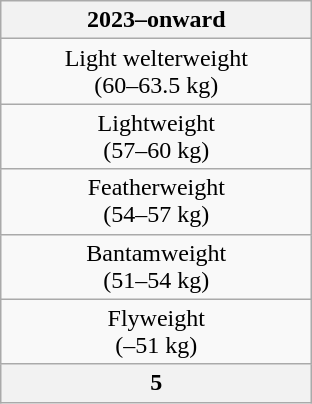<table class="wikitable" style="text-align:center">
<tr>
<th width=200>2023–onward</th>
</tr>
<tr>
<td>Light welterweight<br>(60–63.5 kg)</td>
</tr>
<tr>
<td>Lightweight<br>(57–60 kg)</td>
</tr>
<tr>
<td>Featherweight<br>(54–57 kg)</td>
</tr>
<tr>
<td>Bantamweight<br>(51–54 kg)</td>
</tr>
<tr>
<td>Flyweight<br>(–51 kg)</td>
</tr>
<tr>
<th>5</th>
</tr>
</table>
